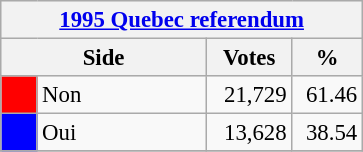<table class="wikitable" style="font-size: 95%; clear:both">
<tr style="background-color:#E9E9E9">
<th colspan=4><a href='#'>1995 Quebec referendum</a></th>
</tr>
<tr style="background-color:#E9E9E9">
<th colspan=2 style="width: 130px">Side</th>
<th style="width: 50px">Votes</th>
<th style="width: 40px">%</th>
</tr>
<tr>
<td bgcolor="red"></td>
<td>Non</td>
<td align="right">21,729</td>
<td align="right">61.46</td>
</tr>
<tr>
<td bgcolor="blue"></td>
<td>Oui</td>
<td align="right">13,628</td>
<td align="right">38.54</td>
</tr>
<tr>
</tr>
</table>
